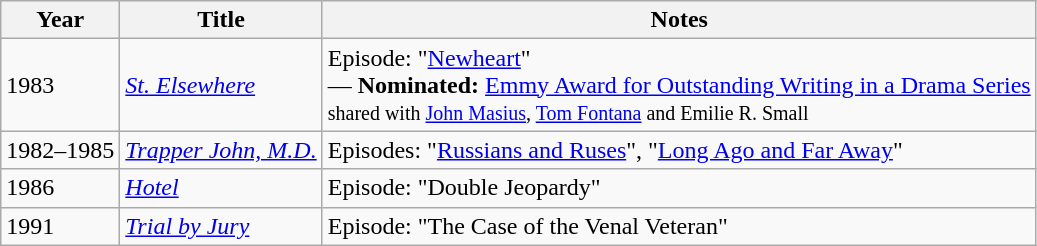<table class="wikitable sortable">
<tr>
<th>Year</th>
<th>Title</th>
<th>Notes</th>
</tr>
<tr>
<td>1983</td>
<td><em><a href='#'>St. Elsewhere</a></em></td>
<td>Episode: "<a href='#'>Newheart</a>" <br> — <strong>Nominated:</strong> <a href='#'>Emmy Award for Outstanding Writing in a Drama Series</a> <br> <small> shared with <a href='#'>John Masius</a>, <a href='#'>Tom Fontana</a> and Emilie R. Small </small></td>
</tr>
<tr>
<td>1982–1985</td>
<td><em><a href='#'>Trapper John, M.D.</a></em></td>
<td>Episodes: "<a href='#'>Russians and Ruses</a>", "<a href='#'>Long Ago and Far Away</a>"</td>
</tr>
<tr>
<td>1986</td>
<td><em><a href='#'>Hotel</a></em></td>
<td>Episode: "Double Jeopardy"</td>
</tr>
<tr>
<td>1991</td>
<td><em><a href='#'>Trial by Jury</a></em></td>
<td>Episode: "The Case of the Venal Veteran"</td>
</tr>
</table>
